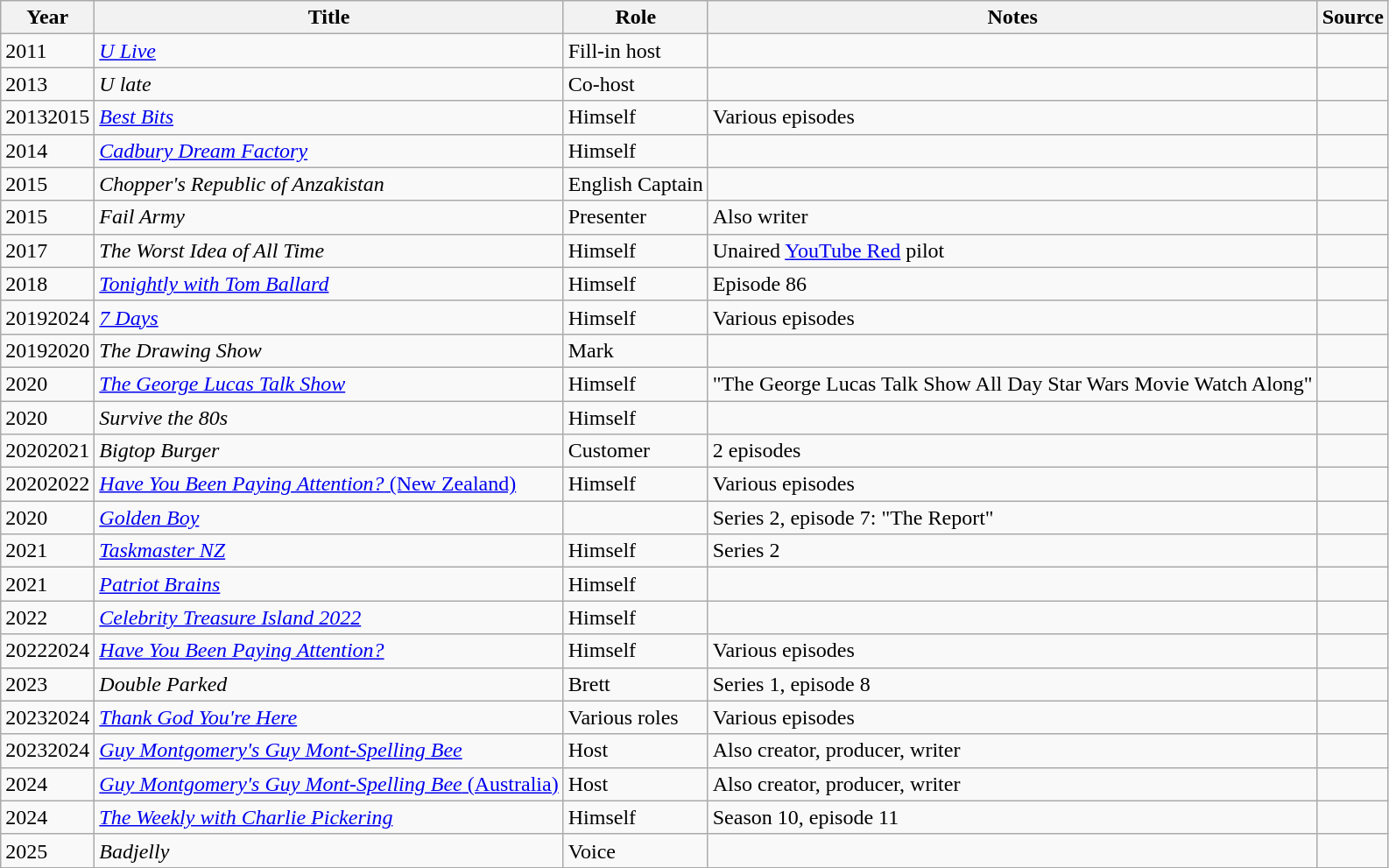<table class="wikitable sortable">
<tr>
<th>Year</th>
<th>Title</th>
<th>Role</th>
<th>Notes</th>
<th>Source</th>
</tr>
<tr>
<td>2011</td>
<td><em><a href='#'>U Live</a></em></td>
<td>Fill-in host</td>
<td></td>
<td></td>
</tr>
<tr>
<td>2013</td>
<td><em>U late</em></td>
<td>Co-host</td>
<td></td>
<td></td>
</tr>
<tr>
<td>20132015</td>
<td><em><a href='#'>Best Bits</a></em></td>
<td>Himself</td>
<td>Various episodes</td>
<td></td>
</tr>
<tr>
<td>2014</td>
<td><em><a href='#'>Cadbury Dream Factory</a></em></td>
<td>Himself</td>
<td></td>
<td></td>
</tr>
<tr>
<td>2015</td>
<td><em>Chopper's Republic of Anzakistan</em></td>
<td>English Captain</td>
<td></td>
<td></td>
</tr>
<tr>
<td>2015</td>
<td><em>Fail Army</em></td>
<td>Presenter</td>
<td>Also writer</td>
<td></td>
</tr>
<tr>
<td>2017</td>
<td><em>The Worst Idea of All Time</em></td>
<td>Himself</td>
<td>Unaired <a href='#'>YouTube Red</a> pilot</td>
<td></td>
</tr>
<tr>
<td>2018</td>
<td><em><a href='#'>Tonightly with Tom Ballard</a></em></td>
<td>Himself</td>
<td>Episode 86</td>
<td></td>
</tr>
<tr>
<td>20192024</td>
<td><em><a href='#'>7 Days</a></em></td>
<td>Himself</td>
<td>Various episodes</td>
<td></td>
</tr>
<tr>
<td>20192020</td>
<td><em>The Drawing Show</em></td>
<td>Mark</td>
<td></td>
<td></td>
</tr>
<tr>
<td>2020</td>
<td><em><a href='#'>The George Lucas Talk Show</a></em></td>
<td>Himself</td>
<td>"The George Lucas Talk Show All Day Star Wars Movie Watch Along"</td>
<td></td>
</tr>
<tr>
<td>2020</td>
<td><em>Survive the 80s</em></td>
<td>Himself</td>
<td></td>
<td></td>
</tr>
<tr>
<td>20202021</td>
<td><em>Bigtop Burger</em></td>
<td>Customer</td>
<td>2 episodes</td>
<td></td>
</tr>
<tr>
<td>20202022</td>
<td><a href='#'><em>Have You Been Paying Attention?</em> (New Zealand)</a></td>
<td>Himself</td>
<td>Various episodes</td>
<td></td>
</tr>
<tr>
<td>2020</td>
<td><em><a href='#'>Golden Boy</a></em></td>
<td></td>
<td>Series 2, episode 7: "The Report"</td>
<td></td>
</tr>
<tr>
<td>2021</td>
<td><em><a href='#'>Taskmaster NZ</a></em></td>
<td>Himself</td>
<td>Series 2</td>
<td></td>
</tr>
<tr>
<td>2021</td>
<td><em><a href='#'>Patriot Brains</a></em></td>
<td>Himself</td>
<td></td>
<td></td>
</tr>
<tr>
<td>2022</td>
<td><em><a href='#'>Celebrity Treasure Island 2022</a></em></td>
<td>Himself</td>
<td></td>
<td></td>
</tr>
<tr>
<td>20222024</td>
<td><em><a href='#'>Have You Been Paying Attention?</a></em></td>
<td>Himself</td>
<td>Various episodes</td>
<td></td>
</tr>
<tr>
<td>2023</td>
<td><em>Double Parked</em></td>
<td>Brett</td>
<td>Series 1, episode 8</td>
<td></td>
</tr>
<tr>
<td>20232024</td>
<td><em><a href='#'>Thank God You're Here</a></em></td>
<td>Various roles</td>
<td>Various episodes</td>
<td></td>
</tr>
<tr>
<td>20232024</td>
<td><em><a href='#'>Guy Montgomery's Guy Mont-Spelling Bee</a></em></td>
<td>Host</td>
<td>Also creator, producer, writer</td>
<td></td>
</tr>
<tr>
<td>2024</td>
<td><a href='#'><em>Guy Montgomery's Guy Mont-Spelling Bee</em> (Australia)</a></td>
<td>Host</td>
<td>Also creator, producer, writer</td>
<td></td>
</tr>
<tr>
<td>2024</td>
<td><em><a href='#'>The Weekly with Charlie Pickering</a></em></td>
<td>Himself</td>
<td>Season 10, episode 11</td>
<td></td>
</tr>
<tr>
<td>2025</td>
<td><em>Badjelly</em></td>
<td>Voice</td>
<td></td>
<td></td>
</tr>
</table>
